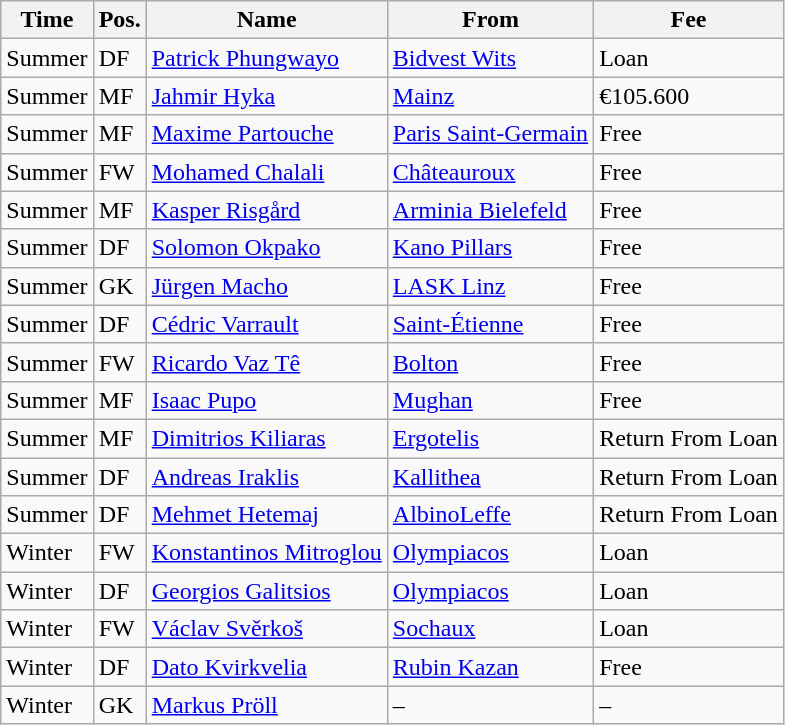<table class="wikitable">
<tr>
<th>Time</th>
<th>Pos.</th>
<th>Name</th>
<th>From</th>
<th>Fee</th>
</tr>
<tr>
<td>Summer</td>
<td>DF</td>
<td> <a href='#'>Patrick Phungwayo</a></td>
<td> <a href='#'>Bidvest Wits</a></td>
<td>Loan</td>
</tr>
<tr>
<td>Summer</td>
<td>MF</td>
<td> <a href='#'>Jahmir Hyka</a></td>
<td> <a href='#'>Mainz</a></td>
<td>€105.600</td>
</tr>
<tr>
<td>Summer</td>
<td>MF</td>
<td> <a href='#'>Maxime Partouche</a></td>
<td> <a href='#'>Paris Saint-Germain</a></td>
<td>Free</td>
</tr>
<tr>
<td>Summer</td>
<td>FW</td>
<td> <a href='#'>Mohamed Chalali</a></td>
<td> <a href='#'>Châteauroux</a></td>
<td>Free</td>
</tr>
<tr>
<td>Summer</td>
<td>MF</td>
<td> <a href='#'>Kasper Risgård</a></td>
<td> <a href='#'>Arminia Bielefeld</a></td>
<td>Free</td>
</tr>
<tr>
<td>Summer</td>
<td>DF</td>
<td> <a href='#'>Solomon Okpako</a></td>
<td> <a href='#'>Kano Pillars</a></td>
<td>Free</td>
</tr>
<tr>
<td>Summer</td>
<td>GK</td>
<td> <a href='#'>Jürgen Macho</a></td>
<td> <a href='#'>LASK Linz</a></td>
<td>Free</td>
</tr>
<tr>
<td>Summer</td>
<td>DF</td>
<td> <a href='#'>Cédric Varrault</a></td>
<td> <a href='#'>Saint-Étienne</a></td>
<td>Free</td>
</tr>
<tr>
<td>Summer</td>
<td>FW</td>
<td> <a href='#'>Ricardo Vaz Tê</a></td>
<td> <a href='#'>Bolton</a></td>
<td>Free</td>
</tr>
<tr>
<td>Summer</td>
<td>MF</td>
<td> <a href='#'>Isaac Pupo</a></td>
<td> <a href='#'>Mughan</a></td>
<td>Free</td>
</tr>
<tr>
<td>Summer</td>
<td>MF</td>
<td> <a href='#'>Dimitrios Kiliaras</a></td>
<td> <a href='#'>Ergotelis</a></td>
<td>Return From Loan</td>
</tr>
<tr>
<td>Summer</td>
<td>DF</td>
<td> <a href='#'>Andreas Iraklis</a></td>
<td> <a href='#'>Kallithea</a></td>
<td>Return From Loan</td>
</tr>
<tr>
<td>Summer</td>
<td>DF</td>
<td> <a href='#'>Mehmet Hetemaj</a></td>
<td> <a href='#'>AlbinoLeffe</a></td>
<td>Return From Loan</td>
</tr>
<tr>
<td>Winter</td>
<td>FW</td>
<td> <a href='#'>Konstantinos Mitroglou</a></td>
<td> <a href='#'>Olympiacos</a></td>
<td>Loan</td>
</tr>
<tr>
<td>Winter</td>
<td>DF</td>
<td> <a href='#'>Georgios Galitsios</a></td>
<td> <a href='#'>Olympiacos</a></td>
<td>Loan</td>
</tr>
<tr>
<td>Winter</td>
<td>FW</td>
<td> <a href='#'>Václav Svěrkoš</a></td>
<td> <a href='#'>Sochaux</a></td>
<td>Loan</td>
</tr>
<tr>
<td>Winter</td>
<td>DF</td>
<td> <a href='#'>Dato Kvirkvelia</a></td>
<td> <a href='#'>Rubin Kazan</a></td>
<td>Free</td>
</tr>
<tr>
<td>Winter</td>
<td>GK</td>
<td> <a href='#'>Markus Pröll</a></td>
<td>–</td>
<td>–</td>
</tr>
</table>
